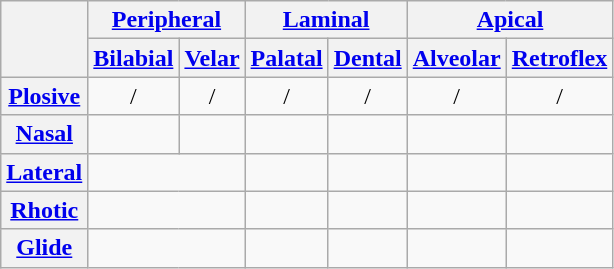<table class="wikitable" style="text-align: center;">
<tr>
<th rowspan=2></th>
<th colspan=2><a href='#'>Peripheral</a></th>
<th colspan=2><a href='#'>Laminal</a></th>
<th colspan=2><a href='#'>Apical</a></th>
</tr>
<tr>
<th><a href='#'>Bilabial</a></th>
<th><a href='#'>Velar</a></th>
<th><a href='#'>Palatal</a></th>
<th><a href='#'>Dental</a></th>
<th><a href='#'>Alveolar</a></th>
<th><a href='#'>Retroflex</a></th>
</tr>
<tr>
<th><a href='#'>Plosive</a></th>
<td>/</td>
<td>/</td>
<td>/</td>
<td>/</td>
<td>/</td>
<td>/</td>
</tr>
<tr>
<th><a href='#'>Nasal</a></th>
<td></td>
<td></td>
<td></td>
<td></td>
<td></td>
<td></td>
</tr>
<tr>
<th><a href='#'>Lateral</a></th>
<td colspan=2></td>
<td></td>
<td></td>
<td></td>
<td></td>
</tr>
<tr>
<th><a href='#'>Rhotic</a></th>
<td colspan=2></td>
<td></td>
<td></td>
<td></td>
<td></td>
</tr>
<tr>
<th><a href='#'>Glide</a></th>
<td colspan=2></td>
<td></td>
<td></td>
<td></td>
<td></td>
</tr>
</table>
